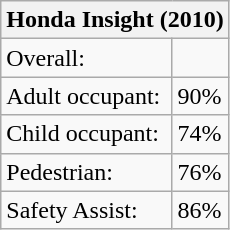<table class="wikitable">
<tr>
<th align="center" colspan="2">Honda Insight (2010)</th>
</tr>
<tr>
<td>Overall:</td>
<td></td>
</tr>
<tr>
<td>Adult occupant:</td>
<td>90%</td>
</tr>
<tr>
<td>Child occupant:</td>
<td>74%</td>
</tr>
<tr>
<td>Pedestrian:</td>
<td>76%</td>
</tr>
<tr>
<td>Safety Assist:</td>
<td>86%</td>
</tr>
</table>
